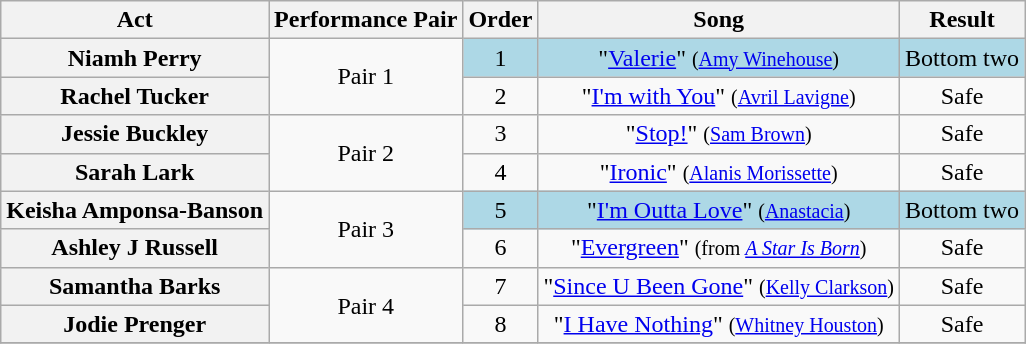<table class="wikitable plainrowheaders" style="text-align:center;">
<tr>
<th scope="col">Act</th>
<th scope="col">Performance Pair</th>
<th scope="col">Order</th>
<th scope="col">Song</th>
<th scope="col">Result</th>
</tr>
<tr>
<th scope="row">Niamh Perry</th>
<td rowspan="2">Pair 1</td>
<td style = "background:lightblue">1</td>
<td style = "background:lightblue">"<a href='#'>Valerie</a>" <small>(<a href='#'>Amy Winehouse</a>)</small></td>
<td style = "background:lightblue">Bottom two</td>
</tr>
<tr>
<th scope="row">Rachel Tucker</th>
<td>2</td>
<td>"<a href='#'>I'm with You</a>" <small>(<a href='#'>Avril Lavigne</a>)</small></td>
<td>Safe</td>
</tr>
<tr>
<th scope="row">Jessie Buckley</th>
<td rowspan="2">Pair 2</td>
<td>3</td>
<td>"<a href='#'>Stop!</a>" <small>(<a href='#'>Sam Brown</a>)</small></td>
<td>Safe</td>
</tr>
<tr>
<th scope="row">Sarah Lark</th>
<td>4</td>
<td>"<a href='#'>Ironic</a>"  <small>(<a href='#'>Alanis Morissette</a>)</small></td>
<td>Safe</td>
</tr>
<tr>
<th scope="row">Keisha Amponsa-Banson</th>
<td rowspan="2">Pair 3</td>
<td style = "background:lightblue">5</td>
<td style = "background:lightblue">"<a href='#'>I'm Outta Love</a>"   <small>(<a href='#'>Anastacia</a>)</small></td>
<td style = "background:lightblue">Bottom two</td>
</tr>
<tr>
<th scope="row">Ashley J Russell</th>
<td>6</td>
<td>"<a href='#'>Evergreen</a>" <small>(from <em><a href='#'>A Star Is Born</a></em>)</small></td>
<td>Safe</td>
</tr>
<tr>
<th scope="row">Samantha Barks</th>
<td rowspan="2">Pair 4</td>
<td>7</td>
<td>"<a href='#'>Since U Been Gone</a>" <small>(<a href='#'>Kelly Clarkson</a>)</small></td>
<td>Safe</td>
</tr>
<tr>
<th scope="row">Jodie Prenger</th>
<td>8</td>
<td>"<a href='#'>I Have Nothing</a>" <small>(<a href='#'>Whitney Houston</a>)</small></td>
<td>Safe</td>
</tr>
<tr>
</tr>
</table>
